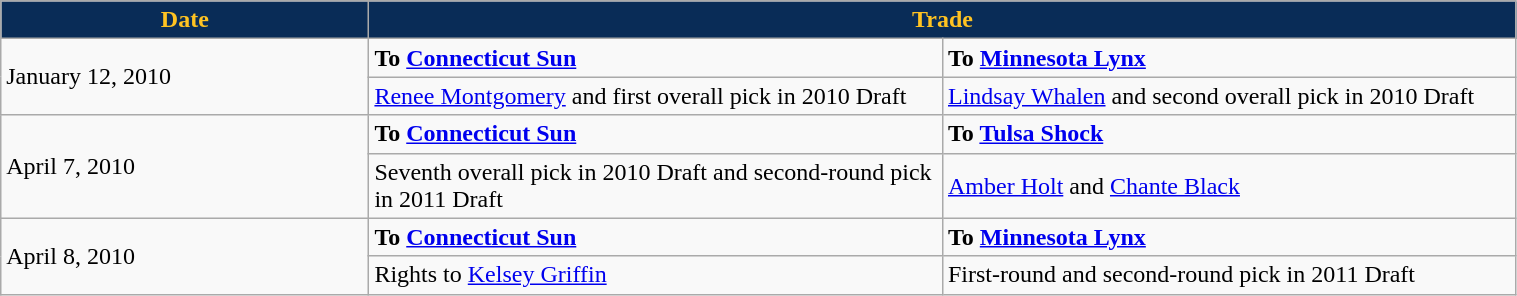<table class="wikitable" style="width:80%">
<tr>
<th style="background:#092C57;color:#FFC322; width=125">Date</th>
<th style="background:#092C57;color:#FFC322;" colspan=2>Trade</th>
</tr>
<tr>
<td rowspan=2>January 12, 2010</td>
<td width=375><strong>To <a href='#'>Connecticut Sun</a></strong></td>
<td width=375><strong>To <a href='#'>Minnesota Lynx</a></strong></td>
</tr>
<tr>
<td><a href='#'>Renee Montgomery</a> and first overall pick in 2010 Draft</td>
<td><a href='#'>Lindsay Whalen</a> and second overall pick in 2010 Draft</td>
</tr>
<tr>
<td rowspan=2>April 7, 2010</td>
<td width=375><strong>To <a href='#'>Connecticut Sun</a></strong></td>
<td width=375><strong>To <a href='#'>Tulsa Shock</a></strong></td>
</tr>
<tr>
<td>Seventh overall pick in 2010 Draft and second-round pick in 2011 Draft</td>
<td><a href='#'>Amber Holt</a> and <a href='#'>Chante Black</a></td>
</tr>
<tr>
<td rowspan=2>April 8, 2010</td>
<td width=375><strong>To <a href='#'>Connecticut Sun</a></strong></td>
<td width=375><strong>To <a href='#'>Minnesota Lynx</a></strong></td>
</tr>
<tr>
<td>Rights to <a href='#'>Kelsey Griffin</a></td>
<td>First-round and second-round pick in 2011 Draft</td>
</tr>
</table>
